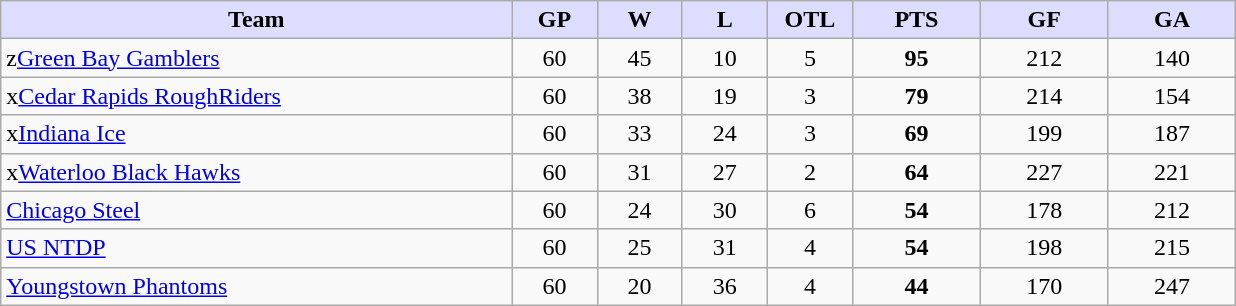<table class="wikitable">
<tr>
<th style="background:#ddf; width:30%;">Team</th>
<th style="background:#ddf; width:5%;">GP</th>
<th style="background:#ddf; width:5%;">W</th>
<th style="background:#ddf; width:5%;">L</th>
<th style="background:#ddf; width:5%;">OTL</th>
<th style="background:#ddf; width:7.5%;">PTS</th>
<th style="background:#ddf; width:7.5%;">GF</th>
<th style="background:#ddf; width:7.5%;">GA</th>
</tr>
<tr>
<td>z<a href='#'>Green Bay Gamblers</a></td>
<td style="text-align:center;">60</td>
<td style="text-align:center;">45</td>
<td style="text-align:center;">10</td>
<td style="text-align:center;">5</td>
<td style="text-align:center;"><strong>95</strong></td>
<td style="text-align:center;">212</td>
<td style="text-align:center;">140</td>
</tr>
<tr>
<td>x<a href='#'>Cedar Rapids RoughRiders</a></td>
<td style="text-align:center;">60</td>
<td style="text-align:center;">38</td>
<td style="text-align:center;">19</td>
<td style="text-align:center;">3</td>
<td style="text-align:center;"><strong>79</strong></td>
<td style="text-align:center;">214</td>
<td style="text-align:center;">154</td>
</tr>
<tr>
<td>x<a href='#'>Indiana Ice</a></td>
<td style="text-align:center;">60</td>
<td style="text-align:center;">33</td>
<td style="text-align:center;">24</td>
<td style="text-align:center;">3</td>
<td style="text-align:center;"><strong>69</strong></td>
<td style="text-align:center;">199</td>
<td style="text-align:center;">187</td>
</tr>
<tr>
<td>x<a href='#'>Waterloo Black Hawks</a></td>
<td style="text-align:center;">60</td>
<td style="text-align:center;">31</td>
<td style="text-align:center;">27</td>
<td style="text-align:center;">2</td>
<td style="text-align:center;"><strong>64</strong></td>
<td style="text-align:center;">227</td>
<td style="text-align:center;">221</td>
</tr>
<tr>
<td><a href='#'>Chicago Steel</a></td>
<td style="text-align:center;">60</td>
<td style="text-align:center;">24</td>
<td style="text-align:center;">30</td>
<td style="text-align:center;">6</td>
<td style="text-align:center;"><strong>54</strong></td>
<td style="text-align:center;">178</td>
<td style="text-align:center;">212</td>
</tr>
<tr>
<td><a href='#'>US NTDP</a></td>
<td style="text-align:center;">60</td>
<td style="text-align:center;">25</td>
<td style="text-align:center;">31</td>
<td style="text-align:center;">4</td>
<td style="text-align:center;"><strong>54</strong></td>
<td style="text-align:center;">198</td>
<td style="text-align:center;">215</td>
</tr>
<tr>
<td><a href='#'>Youngstown Phantoms</a></td>
<td style="text-align:center;">60</td>
<td style="text-align:center;">20</td>
<td style="text-align:center;">36</td>
<td style="text-align:center;">4</td>
<td style="text-align:center;"><strong>44</strong></td>
<td style="text-align:center;">170</td>
<td style="text-align:center;">247</td>
</tr>
</table>
